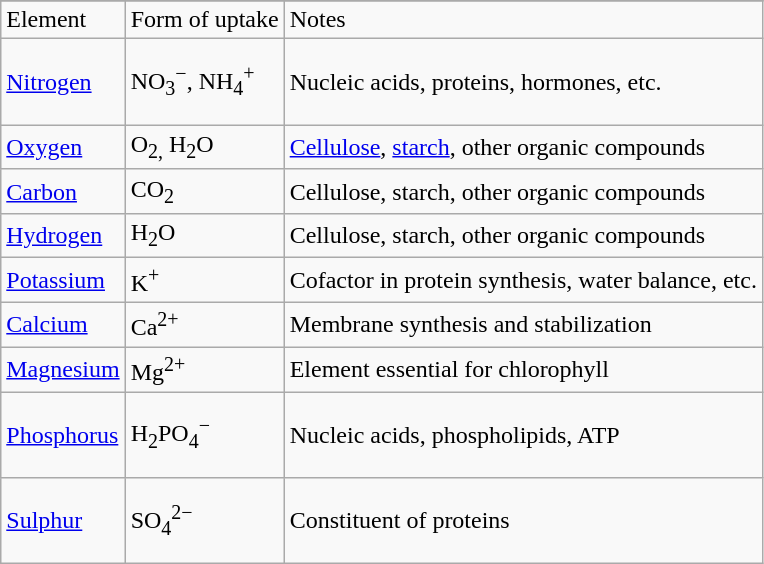<table class="wikitable">
<tr>
</tr>
<tr>
<td>Element</td>
<td>Form of uptake</td>
<td>Notes</td>
</tr>
<tr>
<td style="height:50px;"><a href='#'>Nitrogen</a></td>
<td>NO<sub>3</sub><sup>−</sup>, NH<sub>4</sub><sup>+</sup></td>
<td>Nucleic acids, proteins, hormones, etc.</td>
</tr>
<tr>
<td><a href='#'>Oxygen</a></td>
<td>O<sub>2,</sub> H<sub>2</sub>O</td>
<td><a href='#'>Cellulose</a>, <a href='#'>starch</a>, other organic compounds</td>
</tr>
<tr>
<td><a href='#'>Carbon</a></td>
<td>CO<sub>2</sub></td>
<td>Cellulose, starch, other organic compounds</td>
</tr>
<tr>
<td><a href='#'>Hydrogen</a></td>
<td>H<sub>2</sub>O</td>
<td>Cellulose, starch, other organic compounds</td>
</tr>
<tr>
<td><a href='#'>Potassium</a></td>
<td>K<sup>+</sup></td>
<td>Cofactor in protein synthesis, water balance, etc.</td>
</tr>
<tr>
<td><a href='#'>Calcium</a></td>
<td>Ca<sup>2+</sup></td>
<td>Membrane synthesis and stabilization</td>
</tr>
<tr>
<td><a href='#'>Magnesium</a></td>
<td>Mg<sup>2+</sup></td>
<td>Element essential for chlorophyll</td>
</tr>
<tr>
<td style="height:50px;"><a href='#'>Phosphorus</a></td>
<td>H<sub>2</sub>PO<sub>4</sub><sup>−</sup></td>
<td>Nucleic acids, phospholipids, ATP</td>
</tr>
<tr>
<td style="height:50px;"><a href='#'>Sulphur</a></td>
<td>SO<sub>4</sub><sup>2−</sup></td>
<td>Constituent of proteins</td>
</tr>
</table>
